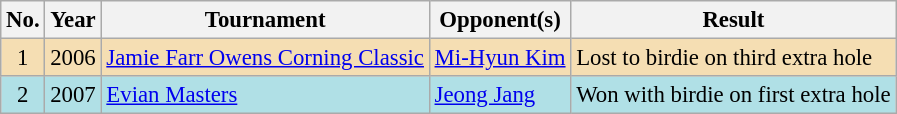<table class="wikitable" style="font-size:95%;">
<tr>
<th>No.</th>
<th>Year</th>
<th>Tournament</th>
<th>Opponent(s)</th>
<th>Result</th>
</tr>
<tr style="background:#F5DEB3;">
<td align=center>1</td>
<td align=center>2006</td>
<td><a href='#'>Jamie Farr Owens Corning Classic</a></td>
<td> <a href='#'>Mi-Hyun Kim</a></td>
<td>Lost to birdie on third extra hole</td>
</tr>
<tr style="background:#B0E0E6;">
<td align=center>2</td>
<td align=center>2007</td>
<td><a href='#'>Evian Masters</a></td>
<td> <a href='#'>Jeong Jang</a></td>
<td>Won with birdie on first extra hole</td>
</tr>
</table>
